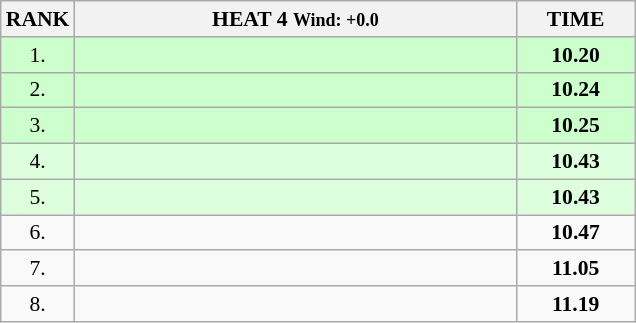<table class="wikitable" style="border-collapse: collapse; font-size: 90%;">
<tr>
<th>RANK</th>
<th style="width: 20em">HEAT 4 <small>Wind: +0.0</small></th>
<th style="width: 5em">TIME</th>
</tr>
<tr style="background:#ccffcc;">
<td align="center">1.</td>
<td></td>
<td align="center"><strong>10.20</strong></td>
</tr>
<tr style="background:#ccffcc;">
<td align="center">2.</td>
<td></td>
<td align="center"><strong>10.24</strong></td>
</tr>
<tr style="background:#ccffcc;">
<td align="center">3.</td>
<td></td>
<td align="center"><strong>10.25</strong></td>
</tr>
<tr style="background:#ddffdd;">
<td align="center">4.</td>
<td></td>
<td align="center"><strong>10.43</strong></td>
</tr>
<tr style="background:#ddffdd;">
<td align="center">5.</td>
<td></td>
<td align="center"><strong>10.43</strong></td>
</tr>
<tr>
<td align="center">6.</td>
<td></td>
<td align="center"><strong>10.47</strong></td>
</tr>
<tr>
<td align="center">7.</td>
<td></td>
<td align="center"><strong>11.05</strong></td>
</tr>
<tr>
<td align="center">8.</td>
<td></td>
<td align="center"><strong>11.19</strong></td>
</tr>
</table>
